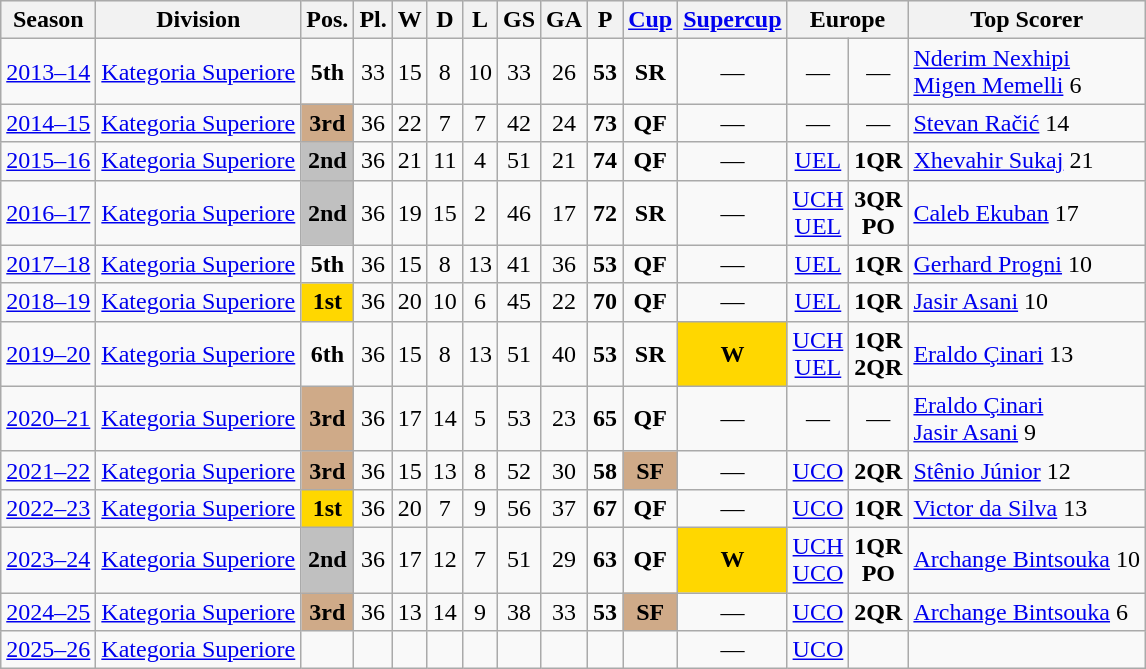<table class="wikitable mw-collapsible mw-collapsed">
<tr style="background:#efefef;">
<th>Season</th>
<th>Division</th>
<th>Pos.</th>
<th>Pl.</th>
<th>W</th>
<th>D</th>
<th>L</th>
<th>GS</th>
<th>GA</th>
<th>P</th>
<th><a href='#'>Cup</a></th>
<th><a href='#'>Supercup</a></th>
<th colspan=2>Europe</th>
<th>Top Scorer</th>
</tr>
<tr>
<td align=center><a href='#'>2013–14</a></td>
<td align=center><a href='#'>Kategoria Superiore</a></td>
<td align=center><strong>5th</strong></td>
<td align=center>33</td>
<td align=center>15</td>
<td align=center>8</td>
<td align=center>10</td>
<td align=center>33</td>
<td align=center>26</td>
<td align=center><strong>53</strong></td>
<td align=center><strong>SR</strong></td>
<td align=center>—</td>
<td align=center>—</td>
<td align=center>—</td>
<td> <a href='#'>Nderim Nexhipi</a><br> <a href='#'>Migen Memelli</a> 6</td>
</tr>
<tr>
<td align=center><a href='#'>2014–15</a></td>
<td align=center><a href='#'>Kategoria Superiore</a></td>
<td style="text-align:center;" bgcolor=CFAA88><strong>3rd</strong></td>
<td align=center>36</td>
<td align=center>22</td>
<td align=center>7</td>
<td align=center>7</td>
<td align=center>42</td>
<td align=center>24</td>
<td align=center><strong>73</strong></td>
<td align=center><strong>QF</strong></td>
<td align=center>—</td>
<td align=center>—</td>
<td align=center>—</td>
<td> <a href='#'>Stevan Račić</a> 14</td>
</tr>
<tr>
<td align=center><a href='#'>2015–16</a></td>
<td align=center><a href='#'>Kategoria Superiore</a></td>
<td style="text-align:center; background:silver;"><strong>2nd</strong></td>
<td align=center>36</td>
<td align=center>21</td>
<td align=center>11</td>
<td align=center>4</td>
<td align=center>51</td>
<td align=center>21</td>
<td align=center><strong>74</strong></td>
<td align=center><strong>QF</strong></td>
<td align=center>—</td>
<td align=center><a href='#'>UEL</a></td>
<td align=center><strong>1QR</strong></td>
<td> <a href='#'>Xhevahir Sukaj</a> 21</td>
</tr>
<tr>
<td align=center><a href='#'>2016–17</a></td>
<td align=center><a href='#'>Kategoria Superiore</a></td>
<td style="text-align:center; background:silver;"><strong>2nd</strong></td>
<td align=center>36</td>
<td align=center>19</td>
<td align=center>15</td>
<td align=center>2</td>
<td align=center>46</td>
<td align=center>17</td>
<td align=center><strong>72</strong></td>
<td align=center><strong>SR</strong></td>
<td align=center>—</td>
<td align=center><a href='#'>UCH</a><br><a href='#'>UEL</a></td>
<td align=center><strong>3QR</strong> <br> <strong>PO</strong></td>
<td> <a href='#'>Caleb Ekuban</a> 17</td>
</tr>
<tr>
<td align=center><a href='#'>2017–18</a></td>
<td align=center><a href='#'>Kategoria Superiore</a></td>
<td align=center><strong>5th</strong></td>
<td align=center>36</td>
<td align=center>15</td>
<td align=center>8</td>
<td align=center>13</td>
<td align=center>41</td>
<td align=center>36</td>
<td align=center><strong>53</strong></td>
<td align=center><strong>QF </strong></td>
<td align=center>—</td>
<td align=center><a href='#'>UEL</a></td>
<td align=center><strong>1QR</strong></td>
<td> <a href='#'>Gerhard Progni</a> 10</td>
</tr>
<tr>
<td align=center><a href='#'>2018–19</a></td>
<td align=center><a href='#'>Kategoria Superiore</a></td>
<td style="text-align:center; background:gold;"><strong>1st</strong></td>
<td align=center>36</td>
<td align=center>20</td>
<td align=center>10</td>
<td align=center>6</td>
<td align=center>45</td>
<td align=center>22</td>
<td align=center><strong>70</strong></td>
<td align=center><strong>QF</strong></td>
<td align=center>—</td>
<td align=center><a href='#'>UEL</a></td>
<td align=center><strong>1QR</strong></td>
<td> <a href='#'>Jasir Asani</a> 10</td>
</tr>
<tr>
<td align=center><a href='#'>2019–20</a></td>
<td align=center><a href='#'>Kategoria Superiore</a></td>
<td align=center><strong>6th</strong></td>
<td align=center>36</td>
<td align=center>15</td>
<td align=center>8</td>
<td align=center>13</td>
<td align=center>51</td>
<td align=center>40</td>
<td align=center><strong>53</strong></td>
<td align=center><strong>SR</strong></td>
<td style="text-align:center; background:gold;"><strong>W</strong></td>
<td align=center><a href='#'>UCH</a><br><a href='#'>UEL</a></td>
<td align=center><strong>1QR</strong><br><strong>2QR</strong></td>
<td> <a href='#'>Eraldo Çinari</a> 13</td>
</tr>
<tr>
<td align=center><a href='#'>2020–21</a></td>
<td align=center><a href='#'>Kategoria Superiore</a></td>
<td style="text-align:center;" bgcolor=CFAA88><strong>3rd</strong></td>
<td align=center>36</td>
<td align=center>17</td>
<td align=center>14</td>
<td align=center>5</td>
<td align=center>53</td>
<td align=center>23</td>
<td align=center><strong>65</strong></td>
<td align=center><strong>QF</strong></td>
<td align=center>—</td>
<td align=center>—</td>
<td align=center>—</td>
<td> <a href='#'>Eraldo Çinari</a> <br>  <a href='#'>Jasir Asani</a> 9</td>
</tr>
<tr>
<td align=center><a href='#'>2021–22</a></td>
<td align=center><a href='#'>Kategoria Superiore</a></td>
<td style="text-align:center;" bgcolor=CFAA88><strong>3rd</strong></td>
<td align=center>36</td>
<td align=center>15</td>
<td align=center>13</td>
<td align=center>8</td>
<td align=center>52</td>
<td align=center>30</td>
<td align=center><strong>58</strong></td>
<td style="text-align:center;" bgcolor=CFAA88><strong>SF</strong></td>
<td align=center>—</td>
<td align=center><a href='#'>UCO</a></td>
<td align=center><strong>2QR</strong></td>
<td> <a href='#'>Stênio Júnior</a> 12</td>
</tr>
<tr>
<td align=center><a href='#'>2022–23</a></td>
<td align=center><a href='#'>Kategoria Superiore</a></td>
<td style="text-align:center; background:gold;"><strong>1st</strong></td>
<td align=center>36</td>
<td align=center>20</td>
<td align=center>7</td>
<td align=center>9</td>
<td align=center>56</td>
<td align=center>37</td>
<td align=center><strong>67</strong></td>
<td align=center><strong>QF</strong></td>
<td align=center>—</td>
<td align=center><a href='#'>UCO</a></td>
<td align=center><strong>1QR</strong></td>
<td> <a href='#'>Victor da Silva</a> 13</td>
</tr>
<tr>
<td align=center><a href='#'>2023–24</a></td>
<td align=center><a href='#'>Kategoria Superiore</a></td>
<td style="text-align:center; background:silver;"><strong>2nd</strong></td>
<td align=center>36</td>
<td align=center>17</td>
<td align=center>12</td>
<td align=center>7</td>
<td align=center>51</td>
<td align=center>29</td>
<td align=center><strong>63</strong></td>
<td align=center><strong>QF</strong></td>
<td style="text-align:center; background:gold;"><strong>W</strong></td>
<td align=center><a href='#'>UCH</a><br><a href='#'>UCO</a></td>
<td align=center><strong>1QR</strong><br><strong>PO</strong></td>
<td> <a href='#'>Archange Bintsouka</a> 10</td>
</tr>
<tr>
<td align=center><a href='#'>2024–25</a></td>
<td align=center><a href='#'>Kategoria Superiore</a></td>
<td style="text-align:center;" bgcolor=CFAA88><strong>3rd</strong></td>
<td align=center>36</td>
<td align=center>13</td>
<td align=center>14</td>
<td align=center>9</td>
<td align=center>38</td>
<td align=center>33</td>
<td align=center><strong>53</strong></td>
<td style="text-align:center;" bgcolor=CFAA88><strong>SF</strong></td>
<td align=center>—</td>
<td align=center><a href='#'>UCO</a></td>
<td align=center><strong>2QR</strong></td>
<td> <a href='#'>Archange Bintsouka</a> 6</td>
</tr>
<tr>
<td align=center><a href='#'>2025–26</a></td>
<td align=center><a href='#'>Kategoria Superiore</a></td>
<td align=center></td>
<td align=center></td>
<td align=center></td>
<td align=center></td>
<td align=center></td>
<td align=center></td>
<td align=center></td>
<td align=center></td>
<td align=center></td>
<td align=center>—</td>
<td align=center><a href='#'>UCO</a></td>
<td align=center></td>
<td align=center></td>
</tr>
</table>
